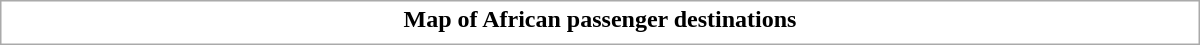<table class="collapsible collapsed" style="border:1px #aaa solid; width:50em; margin:0.2em auto">
<tr>
<th>Map of African passenger destinations</th>
</tr>
<tr>
<td></td>
</tr>
</table>
